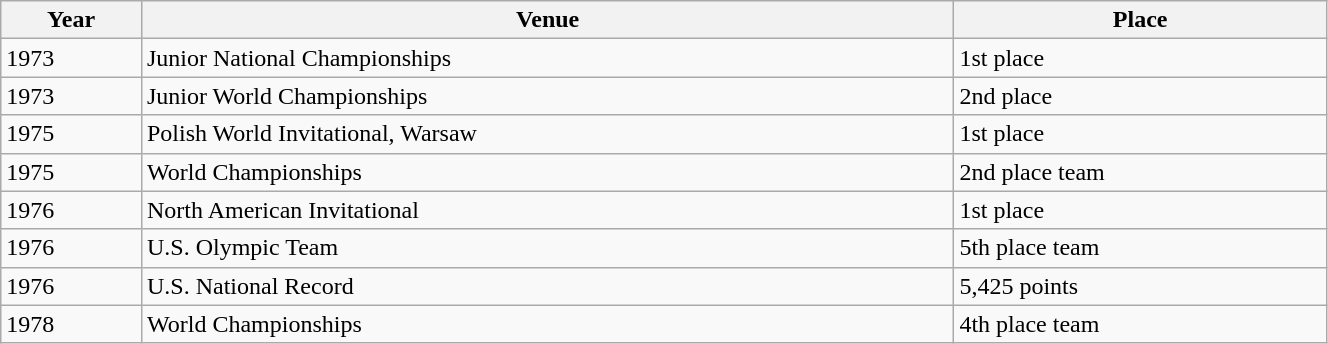<table class="wikitable" width=70%>
<tr>
<th>Year</th>
<th>Venue</th>
<th>Place</th>
</tr>
<tr>
<td>1973</td>
<td>Junior National Championships</td>
<td>1st place</td>
</tr>
<tr>
<td>1973</td>
<td>Junior World Championships</td>
<td>2nd place</td>
</tr>
<tr>
<td>1975</td>
<td>Polish World Invitational, Warsaw</td>
<td>1st place</td>
</tr>
<tr>
<td>1975</td>
<td>World Championships</td>
<td>2nd place team</td>
</tr>
<tr>
<td>1976</td>
<td>North American Invitational</td>
<td>1st place</td>
</tr>
<tr>
<td>1976</td>
<td>U.S. Olympic Team</td>
<td>5th place team</td>
</tr>
<tr>
<td>1976</td>
<td>U.S. National Record</td>
<td>5,425 points</td>
</tr>
<tr>
<td>1978</td>
<td>World Championships</td>
<td>4th place team</td>
</tr>
</table>
